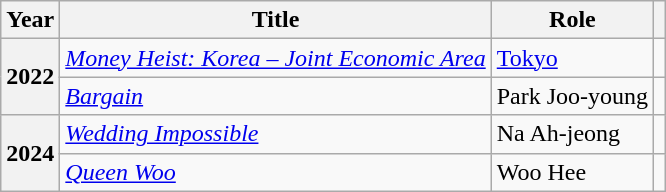<table class="wikitable plainrowheaders sortable">
<tr>
<th scope="col">Year</th>
<th scope="col">Title</th>
<th scope="col">Role</th>
<th scope="col" class="unsortable"></th>
</tr>
<tr>
<th scope="row" rowspan="2">2022</th>
<td><em><a href='#'>Money Heist: Korea – Joint Economic Area</a></em></td>
<td><a href='#'>Tokyo</a></td>
<td style="text-align:center"></td>
</tr>
<tr>
<td><em><a href='#'>Bargain</a></em></td>
<td>Park Joo-young</td>
<td style="text-align:center"></td>
</tr>
<tr>
<th scope="row" rowspan="2">2024</th>
<td><em><a href='#'>Wedding Impossible</a></em></td>
<td>Na Ah-jeong</td>
<td style="text-align:center"></td>
</tr>
<tr>
<td><em><a href='#'>Queen Woo</a></em></td>
<td>Woo Hee</td>
<td style="text-align:center"></td>
</tr>
</table>
